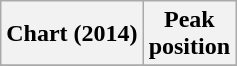<table class="wikitable plainrowheaders"  style="text-align:center">
<tr>
<th scope="col">Chart (2014)</th>
<th scope="col">Peak<br>position</th>
</tr>
<tr>
</tr>
</table>
